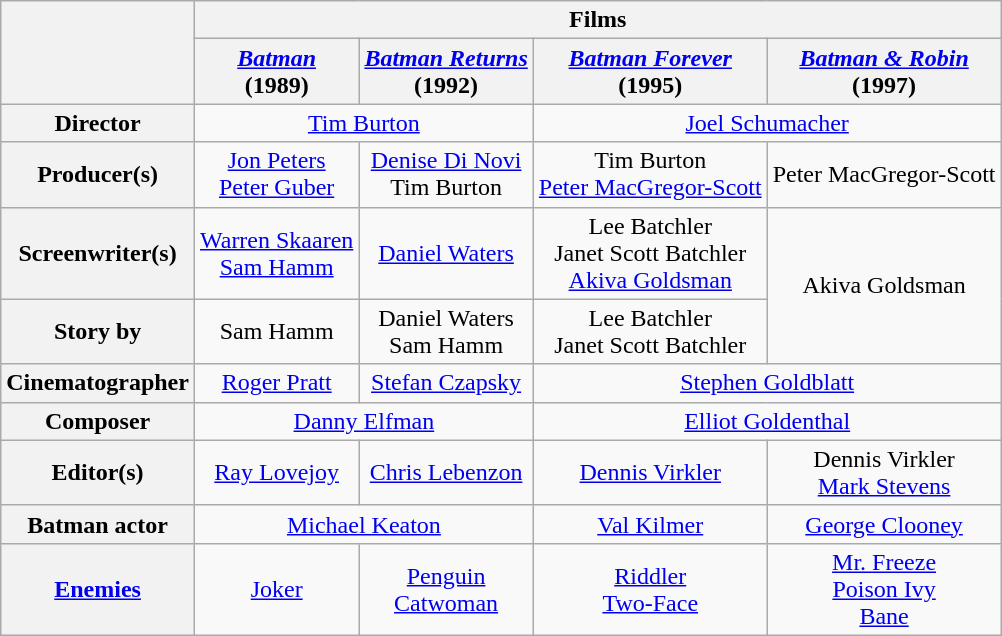<table class="wikitable" style="text-align:center;">
<tr>
<th rowspan="2"></th>
<th colspan="4">Films</th>
</tr>
<tr>
<th><em><a href='#'>Batman</a></em><br>(1989)</th>
<th><em><a href='#'>Batman Returns</a></em><br>(1992)</th>
<th><em><a href='#'>Batman Forever</a></em><br>(1995)</th>
<th><em><a href='#'>Batman & Robin</a></em><br>(1997)</th>
</tr>
<tr>
<th>Director</th>
<td colspan="2"><a href='#'>Tim Burton</a></td>
<td colspan="2"><a href='#'>Joel Schumacher</a></td>
</tr>
<tr>
<th>Producer(s)</th>
<td><a href='#'>Jon Peters</a><br><a href='#'>Peter Guber</a></td>
<td><a href='#'>Denise Di Novi</a><br>Tim Burton</td>
<td>Tim Burton<br><a href='#'>Peter MacGregor-Scott</a></td>
<td>Peter MacGregor-Scott</td>
</tr>
<tr>
<th>Screenwriter(s)</th>
<td><a href='#'>Warren Skaaren</a><br><a href='#'>Sam Hamm</a></td>
<td><a href='#'>Daniel Waters</a></td>
<td>Lee Batchler<br>Janet Scott Batchler<br><a href='#'>Akiva Goldsman</a></td>
<td rowspan="2">Akiva Goldsman</td>
</tr>
<tr>
<th>Story by</th>
<td>Sam Hamm</td>
<td>Daniel Waters<br>Sam Hamm</td>
<td>Lee Batchler<br>Janet Scott Batchler</td>
</tr>
<tr>
<th>Cinematographer</th>
<td><a href='#'>Roger Pratt</a></td>
<td><a href='#'>Stefan Czapsky</a></td>
<td colspan="2"><a href='#'>Stephen Goldblatt</a></td>
</tr>
<tr>
<th>Composer</th>
<td colspan="2"><a href='#'>Danny Elfman</a></td>
<td colspan="2"><a href='#'>Elliot Goldenthal</a></td>
</tr>
<tr>
<th>Editor(s)</th>
<td><a href='#'>Ray Lovejoy</a></td>
<td><a href='#'>Chris Lebenzon</a></td>
<td><a href='#'>Dennis Virkler</a></td>
<td>Dennis Virkler<br><a href='#'>Mark Stevens</a></td>
</tr>
<tr>
<th>Batman actor</th>
<td colspan="2"><a href='#'>Michael Keaton</a></td>
<td><a href='#'>Val Kilmer</a></td>
<td><a href='#'>George Clooney</a></td>
</tr>
<tr>
<th><a href='#'>Enemies</a></th>
<td><a href='#'>Joker</a></td>
<td><a href='#'>Penguin</a><br><a href='#'>Catwoman</a></td>
<td><a href='#'>Riddler</a><br><a href='#'>Two-Face</a></td>
<td><a href='#'>Mr. Freeze</a><br><a href='#'>Poison Ivy</a><br><a href='#'>Bane</a></td>
</tr>
</table>
